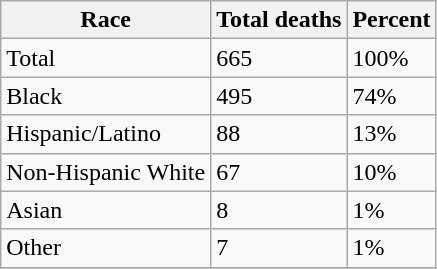<table class="wikitable" style="display: inline-table;">
<tr>
<th>Race</th>
<th>Total deaths</th>
<th>Percent</th>
</tr>
<tr>
<td>Total</td>
<td>665</td>
<td>100%</td>
</tr>
<tr>
<td>Black</td>
<td>495</td>
<td>74%</td>
</tr>
<tr>
<td>Hispanic/Latino</td>
<td>88</td>
<td>13%</td>
</tr>
<tr>
<td>Non-Hispanic White</td>
<td>67</td>
<td>10%</td>
</tr>
<tr>
<td>Asian</td>
<td>8</td>
<td>1%</td>
</tr>
<tr>
<td>Other</td>
<td>7</td>
<td>1%</td>
</tr>
<tr>
</tr>
</table>
